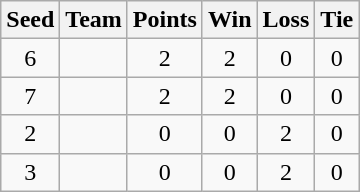<table class=wikitable style=text-align:center>
<tr>
<th>Seed</th>
<th>Team</th>
<th>Points</th>
<th>Win</th>
<th>Loss</th>
<th>Tie</th>
</tr>
<tr>
<td>6</td>
<td align=left></td>
<td>2</td>
<td>2</td>
<td>0</td>
<td>0</td>
</tr>
<tr>
<td>7</td>
<td align=left></td>
<td>2</td>
<td>2</td>
<td>0</td>
<td>0</td>
</tr>
<tr>
<td>2</td>
<td align=left></td>
<td>0</td>
<td>0</td>
<td>2</td>
<td>0</td>
</tr>
<tr>
<td>3</td>
<td align=left></td>
<td>0</td>
<td>0</td>
<td>2</td>
<td>0</td>
</tr>
</table>
